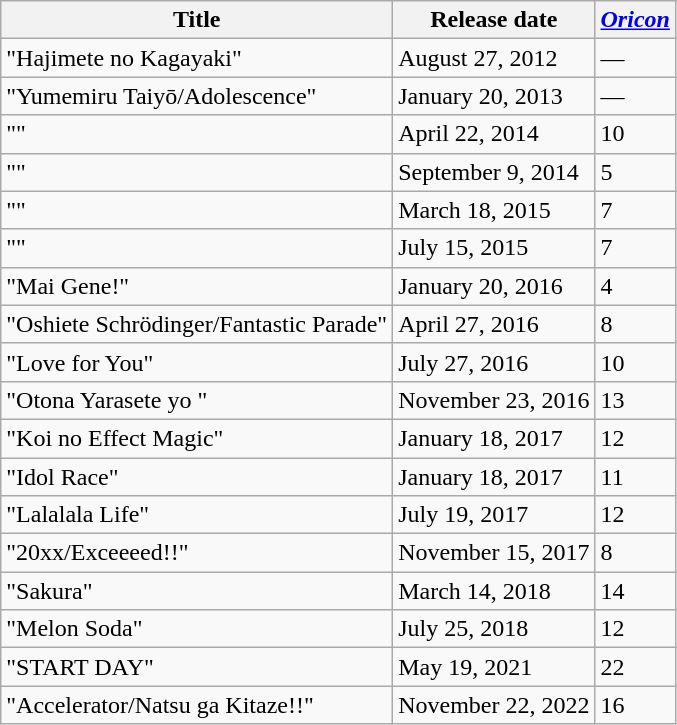<table class="wikitable">
<tr>
<th>Title</th>
<th>Release date</th>
<th><em><a href='#'>Oricon</a></em></th>
</tr>
<tr>
<td>"Hajimete no Kagayaki"</td>
<td>August 27, 2012</td>
<td>—</td>
</tr>
<tr>
<td>"Yumemiru Taiyō/Adolescence"</td>
<td>January 20, 2013</td>
<td>—</td>
</tr>
<tr>
<td>""</td>
<td>April 22, 2014</td>
<td>10</td>
</tr>
<tr>
<td>""</td>
<td>September 9, 2014</td>
<td>5</td>
</tr>
<tr>
<td>""</td>
<td>March 18, 2015</td>
<td>7</td>
</tr>
<tr>
<td>""</td>
<td>July 15, 2015</td>
<td>7</td>
</tr>
<tr>
<td>"Mai Gene!"</td>
<td>January 20, 2016</td>
<td>4</td>
</tr>
<tr>
<td>"Oshiete Schrödinger/Fantastic Parade"</td>
<td>April 27, 2016</td>
<td>8</td>
</tr>
<tr>
<td>"Love for You"</td>
<td>July 27, 2016</td>
<td>10</td>
</tr>
<tr>
<td>"Otona Yarasete yo "</td>
<td>November 23, 2016</td>
<td>13</td>
</tr>
<tr>
<td>"Koi no Effect Magic"</td>
<td>January 18, 2017</td>
<td>12</td>
</tr>
<tr>
<td>"Idol Race"</td>
<td>January 18, 2017</td>
<td>11</td>
</tr>
<tr>
<td>"Lalalala Life"</td>
<td>July 19, 2017</td>
<td>12</td>
</tr>
<tr>
<td>"20xx/Exceeeed!!"</td>
<td>November 15, 2017</td>
<td>8</td>
</tr>
<tr>
<td>"Sakura"</td>
<td>March 14, 2018</td>
<td>14</td>
</tr>
<tr>
<td>"Melon Soda"</td>
<td>July 25, 2018</td>
<td>12</td>
</tr>
<tr>
<td>"START DAY"</td>
<td>May 19, 2021</td>
<td>22</td>
</tr>
<tr>
<td>"Accelerator/Natsu ga Kitaze!!"</td>
<td>November 22, 2022</td>
<td>16</td>
</tr>
</table>
